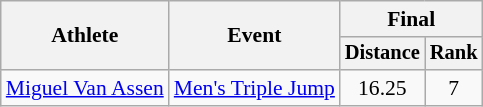<table class=wikitable style="font-size:90%">
<tr>
<th rowspan="2">Athlete</th>
<th rowspan="2">Event</th>
<th colspan="2">Final</th>
</tr>
<tr style="font-size:95%">
<th>Distance</th>
<th>Rank</th>
</tr>
<tr align=center>
<td align=left rowspan="1"><a href='#'>Miguel Van Assen</a></td>
<td align=left><a href='#'>Men's Triple Jump</a></td>
<td align=center>16.25</td>
<td align=center>7</td>
</tr>
</table>
